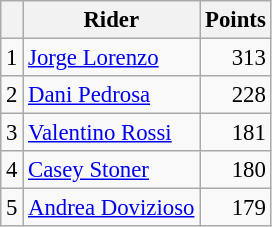<table class="wikitable" style="font-size: 95%;">
<tr>
<th></th>
<th>Rider</th>
<th>Points</th>
</tr>
<tr>
<td align=center>1</td>
<td> <a href='#'>Jorge Lorenzo</a></td>
<td align=right>313</td>
</tr>
<tr>
<td align=center>2</td>
<td> <a href='#'>Dani Pedrosa</a></td>
<td align=right>228</td>
</tr>
<tr>
<td align=center>3</td>
<td> <a href='#'>Valentino Rossi</a></td>
<td align=right>181</td>
</tr>
<tr>
<td align=center>4</td>
<td> <a href='#'>Casey Stoner</a></td>
<td align=right>180</td>
</tr>
<tr>
<td align=center>5</td>
<td> <a href='#'>Andrea Dovizioso</a></td>
<td align=right>179</td>
</tr>
</table>
